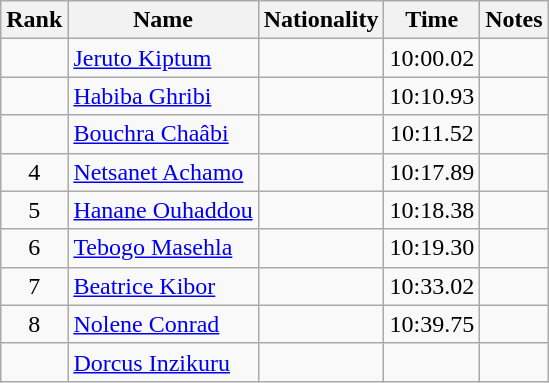<table class="wikitable sortable" style="text-align:center">
<tr>
<th>Rank</th>
<th>Name</th>
<th>Nationality</th>
<th>Time</th>
<th>Notes</th>
</tr>
<tr>
<td></td>
<td align=left><a href='#'>Jeruto Kiptum</a></td>
<td align=left></td>
<td>10:00.02</td>
<td></td>
</tr>
<tr>
<td></td>
<td align=left><a href='#'>Habiba Ghribi</a></td>
<td align=left></td>
<td>10:10.93</td>
<td></td>
</tr>
<tr>
<td></td>
<td align=left><a href='#'>Bouchra Chaâbi</a></td>
<td align=left></td>
<td>10:11.52</td>
<td></td>
</tr>
<tr>
<td>4</td>
<td align=left><a href='#'>Netsanet Achamo</a></td>
<td align=left></td>
<td>10:17.89</td>
<td></td>
</tr>
<tr>
<td>5</td>
<td align=left><a href='#'>Hanane Ouhaddou</a></td>
<td align=left></td>
<td>10:18.38</td>
<td></td>
</tr>
<tr>
<td>6</td>
<td align=left><a href='#'>Tebogo Masehla</a></td>
<td align=left></td>
<td>10:19.30</td>
<td></td>
</tr>
<tr>
<td>7</td>
<td align=left><a href='#'>Beatrice Kibor</a></td>
<td align=left></td>
<td>10:33.02</td>
<td></td>
</tr>
<tr>
<td>8</td>
<td align=left><a href='#'>Nolene Conrad</a></td>
<td align=left></td>
<td>10:39.75</td>
<td></td>
</tr>
<tr>
<td></td>
<td align=left><a href='#'>Dorcus Inzikuru</a></td>
<td align=left></td>
<td></td>
<td></td>
</tr>
</table>
